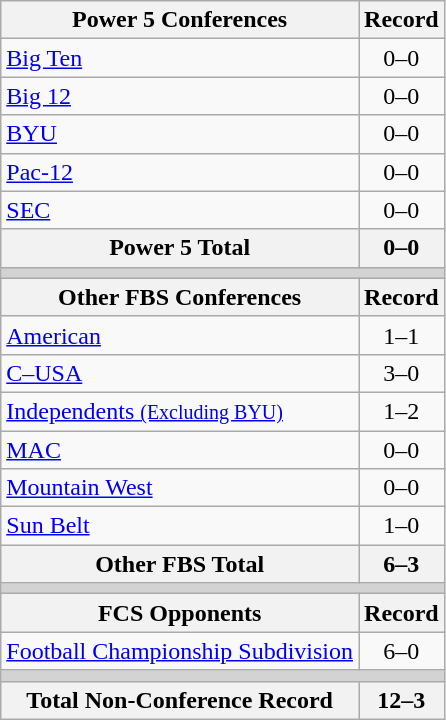<table class="wikitable">
<tr>
<th>Power 5 Conferences</th>
<th>Record</th>
</tr>
<tr>
<td><a href='#'>Big Ten</a></td>
<td align=center>0–0</td>
</tr>
<tr>
<td><a href='#'>Big 12</a></td>
<td align=center>0–0</td>
</tr>
<tr>
<td><a href='#'>BYU</a></td>
<td align=center>0–0</td>
</tr>
<tr>
<td><a href='#'>Pac-12</a></td>
<td align=center>0–0</td>
</tr>
<tr>
<td><a href='#'>SEC</a></td>
<td align=center>0–0</td>
</tr>
<tr>
<th>Power 5 Total</th>
<th>0–0</th>
</tr>
<tr>
<th colspan="2" style="background:lightgrey;"></th>
</tr>
<tr>
<th>Other FBS Conferences</th>
<th>Record</th>
</tr>
<tr>
<td><a href='#'>American</a></td>
<td align=center>1–1</td>
</tr>
<tr>
<td><a href='#'>C–USA</a></td>
<td align=center>3–0</td>
</tr>
<tr>
<td><a href='#'>Independents <small>(Excluding BYU)</small></a></td>
<td align=center>1–2</td>
</tr>
<tr>
<td><a href='#'>MAC</a></td>
<td align=center>0–0</td>
</tr>
<tr>
<td><a href='#'>Mountain West</a></td>
<td align=center>0–0</td>
</tr>
<tr>
<td><a href='#'>Sun Belt</a></td>
<td align=center>1–0</td>
</tr>
<tr>
<th>Other FBS Total</th>
<th>6–3</th>
</tr>
<tr>
<th colspan="2" style="background:lightgrey;"></th>
</tr>
<tr>
<th>FCS Opponents</th>
<th>Record</th>
</tr>
<tr>
<td><a href='#'>Football Championship Subdivision</a></td>
<td align=center>6–0</td>
</tr>
<tr>
<th colspan="2" style="background:lightgrey;"></th>
</tr>
<tr>
<th>Total Non-Conference Record</th>
<th>12–3</th>
</tr>
</table>
